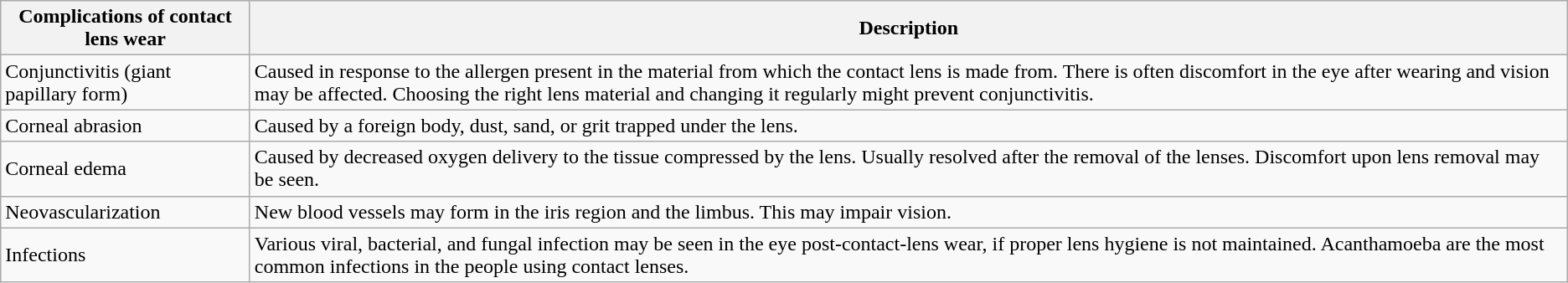<table class="wikitable">
<tr>
<th>Complications of contact lens wear</th>
<th>Description</th>
</tr>
<tr>
<td>Conjunctivitis (giant papillary form)</td>
<td>Caused in response to the allergen present in the material from which the contact lens is made from. There is often discomfort in the eye after wearing and vision may be affected. Choosing the right lens material and changing it regularly might prevent conjunctivitis.</td>
</tr>
<tr>
<td>Corneal abrasion</td>
<td>Caused by a foreign body, dust, sand, or grit trapped under the lens.</td>
</tr>
<tr>
<td>Corneal edema</td>
<td>Caused by decreased oxygen delivery to the tissue compressed by the lens. Usually resolved after the removal of the lenses. Discomfort upon lens removal may be seen.</td>
</tr>
<tr>
<td>Neovascularization</td>
<td>New blood vessels may form in the iris region and the limbus. This may impair vision.</td>
</tr>
<tr>
<td>Infections</td>
<td>Various viral, bacterial, and fungal infection may be seen in the eye post-contact-lens wear, if proper lens hygiene is not maintained. Acanthamoeba are the most common infections in the people using contact lenses.</td>
</tr>
</table>
